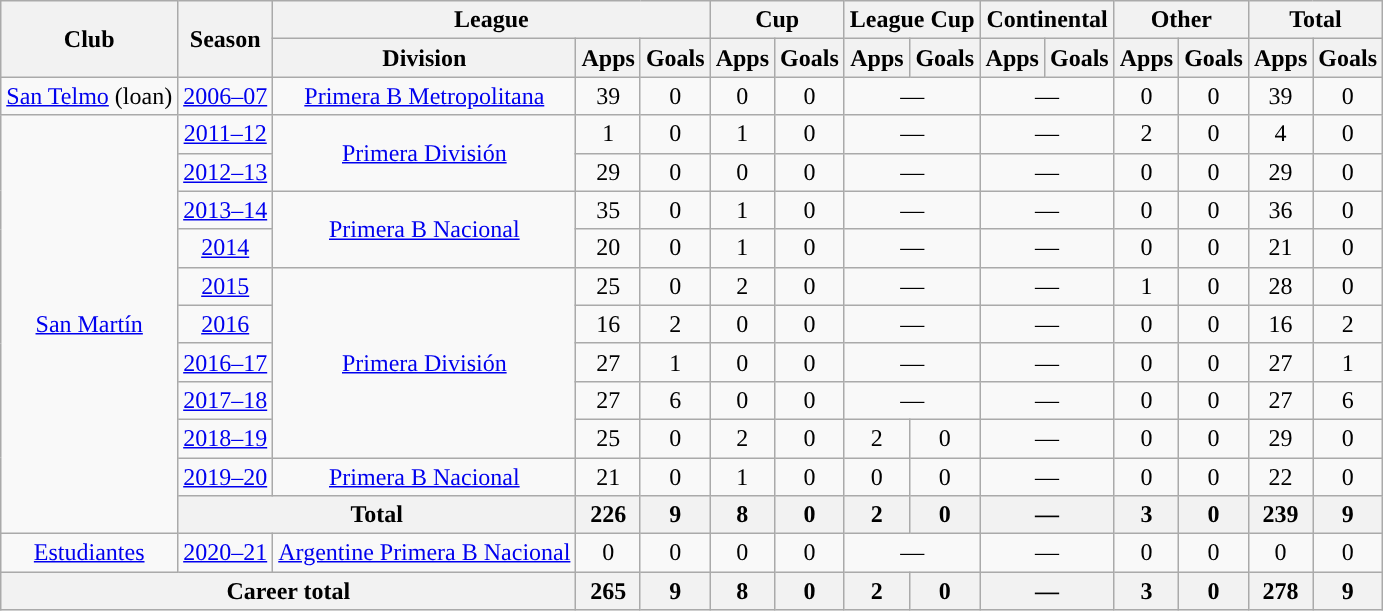<table class="wikitable" style="text-align:center">
<tr>
<th rowspan="2">Club</th>
<th rowspan="2">Season</th>
<th colspan="3">League</th>
<th colspan="2">Cup</th>
<th colspan="2">League Cup</th>
<th colspan="2">Continental</th>
<th colspan="2">Other</th>
<th colspan="2">Total</th>
</tr>
<tr>
<th>Division</th>
<th>Apps</th>
<th>Goals</th>
<th>Apps</th>
<th>Goals</th>
<th>Apps</th>
<th>Goals</th>
<th>Apps</th>
<th>Goals</th>
<th>Apps</th>
<th>Goals</th>
<th>Apps</th>
<th>Goals</th>
</tr>
<tr>
<td rowspan="1"><a href='#'>San Telmo</a> (loan)</td>
<td><a href='#'>2006–07</a></td>
<td rowspan="1"><a href='#'>Primera B Metropolitana</a></td>
<td>39</td>
<td>0</td>
<td>0</td>
<td>0</td>
<td colspan="2">—</td>
<td colspan="2">—</td>
<td>0</td>
<td>0</td>
<td>39</td>
<td>0</td>
</tr>
<tr>
<td rowspan="11"><a href='#'>San Martín</a></td>
<td><a href='#'>2011–12</a></td>
<td rowspan="2"><a href='#'>Primera División</a></td>
<td>1</td>
<td>0</td>
<td>1</td>
<td>0</td>
<td colspan="2">—</td>
<td colspan="2">—</td>
<td>2</td>
<td>0</td>
<td>4</td>
<td>0</td>
</tr>
<tr>
<td><a href='#'>2012–13</a></td>
<td>29</td>
<td>0</td>
<td>0</td>
<td>0</td>
<td colspan="2">—</td>
<td colspan="2">—</td>
<td>0</td>
<td>0</td>
<td>29</td>
<td>0</td>
</tr>
<tr>
<td><a href='#'>2013–14</a></td>
<td rowspan="2"><a href='#'>Primera B Nacional</a></td>
<td>35</td>
<td>0</td>
<td>1</td>
<td>0</td>
<td colspan="2">—</td>
<td colspan="2">—</td>
<td>0</td>
<td>0</td>
<td>36</td>
<td>0</td>
</tr>
<tr>
<td><a href='#'>2014</a></td>
<td>20</td>
<td>0</td>
<td>1</td>
<td>0</td>
<td colspan="2">—</td>
<td colspan="2">—</td>
<td>0</td>
<td>0</td>
<td>21</td>
<td>0</td>
</tr>
<tr>
<td><a href='#'>2015</a></td>
<td rowspan="5"><a href='#'>Primera División</a></td>
<td>25</td>
<td>0</td>
<td>2</td>
<td>0</td>
<td colspan="2">—</td>
<td colspan="2">—</td>
<td>1</td>
<td>0</td>
<td>28</td>
<td>0</td>
</tr>
<tr>
<td><a href='#'>2016</a></td>
<td>16</td>
<td>2</td>
<td>0</td>
<td>0</td>
<td colspan="2">—</td>
<td colspan="2">—</td>
<td>0</td>
<td>0</td>
<td>16</td>
<td>2</td>
</tr>
<tr>
<td><a href='#'>2016–17</a></td>
<td>27</td>
<td>1</td>
<td>0</td>
<td>0</td>
<td colspan="2">—</td>
<td colspan="2">—</td>
<td>0</td>
<td>0</td>
<td>27</td>
<td>1</td>
</tr>
<tr>
<td><a href='#'>2017–18</a></td>
<td>27</td>
<td>6</td>
<td>0</td>
<td>0</td>
<td colspan="2">—</td>
<td colspan="2">—</td>
<td>0</td>
<td>0</td>
<td>27</td>
<td>6</td>
</tr>
<tr>
<td><a href='#'>2018–19</a></td>
<td>25</td>
<td>0</td>
<td>2</td>
<td>0</td>
<td>2</td>
<td>0</td>
<td colspan="2">—</td>
<td>0</td>
<td>0</td>
<td>29</td>
<td>0</td>
</tr>
<tr>
<td><a href='#'>2019–20</a></td>
<td rowspan="1"><a href='#'>Primera B Nacional</a></td>
<td>21</td>
<td>0</td>
<td>1</td>
<td>0</td>
<td>0</td>
<td>0</td>
<td colspan="2">—</td>
<td>0</td>
<td>0</td>
<td>22</td>
<td>0</td>
</tr>
<tr>
<th colspan="2">Total</th>
<th>226</th>
<th>9</th>
<th>8</th>
<th>0</th>
<th>2</th>
<th>0</th>
<th colspan="2">—</th>
<th>3</th>
<th>0</th>
<th>239</th>
<th>9</th>
</tr>
<tr>
<td rowspan="1"><a href='#'>Estudiantes</a></td>
<td><a href='#'>2020–21</a></td>
<td rowspan="1"><a href='#'>Argentine Primera B Nacional</a></td>
<td>0</td>
<td>0</td>
<td>0</td>
<td>0</td>
<td colspan="2">—</td>
<td colspan="2">—</td>
<td>0</td>
<td>0</td>
<td>0</td>
<td>0</td>
</tr>
<tr>
<th colspan="3">Career total</th>
<th>265</th>
<th>9</th>
<th>8</th>
<th>0</th>
<th>2</th>
<th>0</th>
<th colspan="2">—</th>
<th>3</th>
<th>0</th>
<th>278</th>
<th>9</th>
</tr>
</table>
